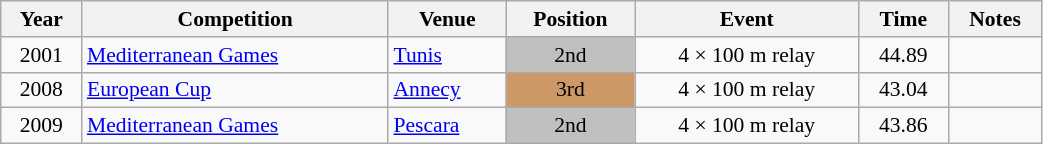<table class="wikitable" width=55% style="font-size:90%; text-align:center;">
<tr>
<th>Year</th>
<th>Competition</th>
<th>Venue</th>
<th>Position</th>
<th>Event</th>
<th>Time</th>
<th>Notes</th>
</tr>
<tr>
<td rowspan=1>2001</td>
<td align=left><a href='#'>Mediterranean Games</a></td>
<td align=left> <a href='#'>Tunis</a></td>
<td bgcolor=silver>2nd</td>
<td>4 × 100 m relay</td>
<td>44.89</td>
<td></td>
</tr>
<tr>
<td rowspan=1>2008</td>
<td align=left><a href='#'>European Cup</a></td>
<td align=left> <a href='#'>Annecy</a></td>
<td bgcolor=cc9966>3rd</td>
<td>4 × 100 m relay</td>
<td>43.04</td>
<td></td>
</tr>
<tr>
<td rowspan=1>2009</td>
<td align=left><a href='#'>Mediterranean Games</a></td>
<td align=left> <a href='#'>Pescara</a></td>
<td bgcolor=silver>2nd</td>
<td>4 × 100 m relay</td>
<td>43.86</td>
<td></td>
</tr>
</table>
